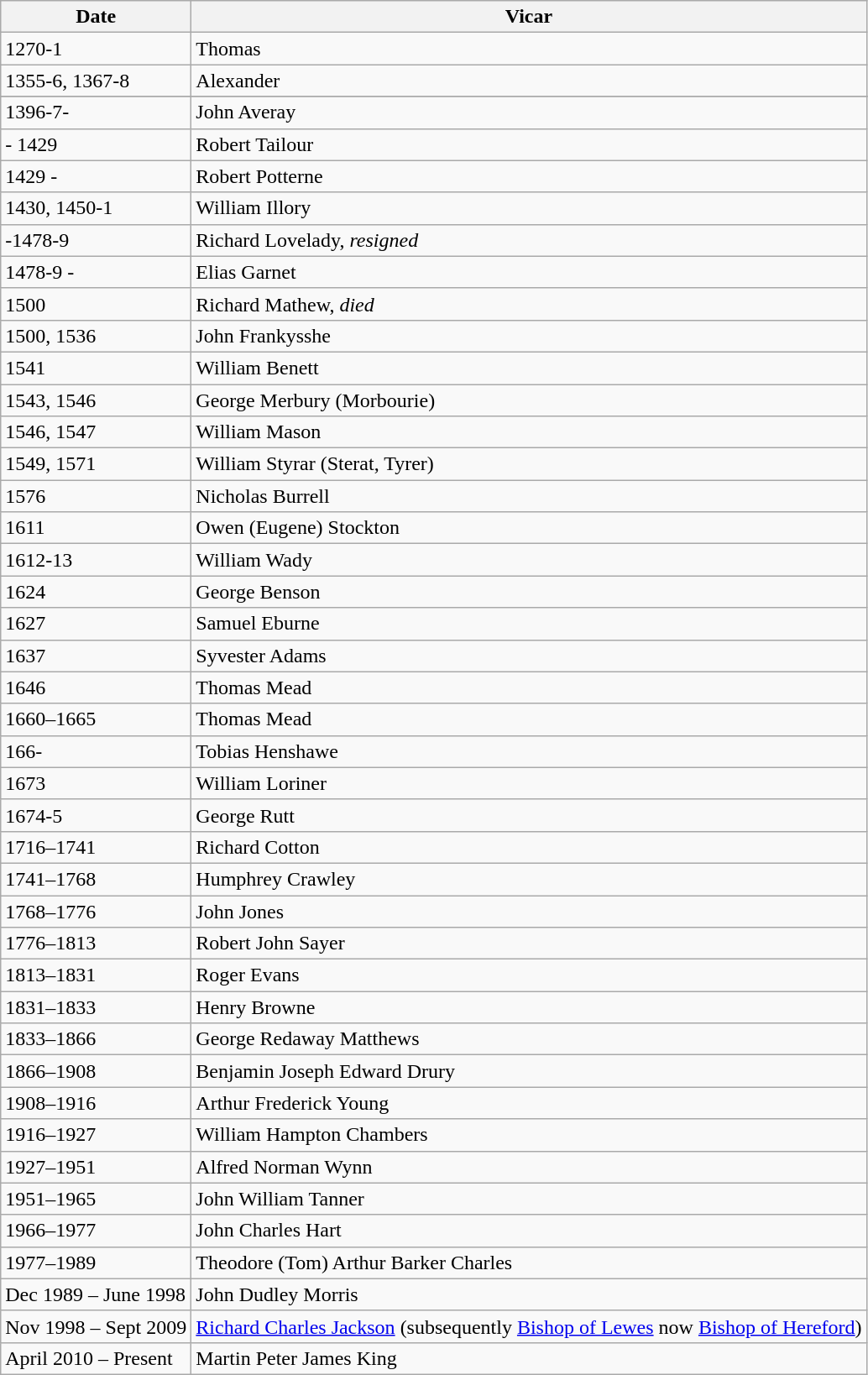<table class="wikitable">
<tr>
<th>Date</th>
<th>Vicar</th>
</tr>
<tr>
<td>1270-1</td>
<td>Thomas</td>
</tr>
<tr>
<td>1355-6, 1367-8</td>
<td>Alexander</td>
</tr>
<tr>
</tr>
<tr 1396-7 || John Breton>
</tr>
<tr>
<td>1396-7-</td>
<td>John Averay</td>
</tr>
<tr>
<td>- 1429</td>
<td>Robert Tailour</td>
</tr>
<tr>
<td>1429 -</td>
<td>Robert Potterne</td>
</tr>
<tr>
<td>1430, 1450-1</td>
<td>William Illory</td>
</tr>
<tr>
<td>-1478-9</td>
<td>Richard Lovelady, <em>resigned</em></td>
</tr>
<tr>
<td>1478-9 -</td>
<td>Elias Garnet</td>
</tr>
<tr>
<td>1500</td>
<td>Richard Mathew, <em>died</em></td>
</tr>
<tr>
<td>1500, 1536</td>
<td>John Frankysshe</td>
</tr>
<tr>
<td>1541</td>
<td>William Benett</td>
</tr>
<tr>
<td>1543, 1546</td>
<td>George Merbury (Morbourie)</td>
</tr>
<tr>
<td>1546, 1547</td>
<td>William Mason</td>
</tr>
<tr>
<td>1549, 1571</td>
<td>William Styrar (Sterat, Tyrer)</td>
</tr>
<tr>
<td>1576</td>
<td>Nicholas Burrell</td>
</tr>
<tr>
<td>1611</td>
<td>Owen (Eugene) Stockton</td>
</tr>
<tr>
<td>1612-13</td>
<td>William Wady</td>
</tr>
<tr>
<td>1624</td>
<td>George Benson</td>
</tr>
<tr>
<td>1627</td>
<td>Samuel Eburne</td>
</tr>
<tr>
<td>1637</td>
<td>Syvester Adams</td>
</tr>
<tr>
<td>1646</td>
<td>Thomas Mead</td>
</tr>
<tr>
<td>1660–1665</td>
<td>Thomas Mead</td>
</tr>
<tr>
<td>166-</td>
<td>Tobias Henshawe</td>
</tr>
<tr>
<td>1673</td>
<td>William Loriner</td>
</tr>
<tr>
<td>1674-5</td>
<td>George Rutt</td>
</tr>
<tr>
<td>1716–1741</td>
<td>Richard Cotton</td>
</tr>
<tr>
<td>1741–1768</td>
<td>Humphrey Crawley</td>
</tr>
<tr>
<td>1768–1776</td>
<td>John Jones</td>
</tr>
<tr>
<td>1776–1813</td>
<td>Robert John Sayer</td>
</tr>
<tr>
<td>1813–1831</td>
<td>Roger Evans</td>
</tr>
<tr>
<td>1831–1833</td>
<td>Henry Browne</td>
</tr>
<tr>
<td>1833–1866</td>
<td>George Redaway Matthews</td>
</tr>
<tr>
<td>1866–1908</td>
<td>Benjamin Joseph Edward Drury</td>
</tr>
<tr>
<td>1908–1916</td>
<td>Arthur Frederick Young</td>
</tr>
<tr>
<td>1916–1927</td>
<td>William Hampton Chambers</td>
</tr>
<tr>
<td>1927–1951</td>
<td>Alfred Norman Wynn</td>
</tr>
<tr>
<td>1951–1965</td>
<td>John William Tanner</td>
</tr>
<tr>
<td>1966–1977</td>
<td>John Charles Hart</td>
</tr>
<tr>
<td>1977–1989</td>
<td>Theodore (Tom) Arthur Barker Charles</td>
</tr>
<tr>
<td>Dec 1989 – June 1998</td>
<td>John Dudley Morris</td>
</tr>
<tr>
<td>Nov 1998 – Sept 2009</td>
<td><a href='#'>Richard Charles Jackson</a> (subsequently <a href='#'>Bishop of Lewes</a> now  <a href='#'>Bishop of Hereford</a>)</td>
</tr>
<tr>
<td>April 2010 – Present</td>
<td>Martin Peter James King</td>
</tr>
</table>
